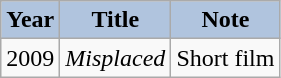<table class="wikitable">
<tr>
<th style="background:#B0C4DE;">Year</th>
<th style="background:#B0C4DE;">Title</th>
<th style="background:#B0C4DE;">Note</th>
</tr>
<tr>
<td>2009</td>
<td><em>Misplaced</em></td>
<td>Short film</td>
</tr>
</table>
